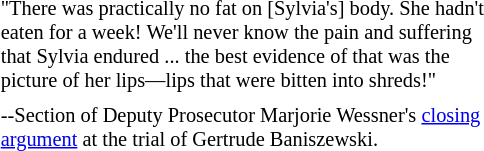<table class="toccolours" style="float: right; margin-left: 0.5em; margin-right: 1em; font-size: 85%; background:#t5dbf1; color:black; width:27em; max-width: 27%;" cellspacing="5">
<tr>
<td style="text-align: left;">"There was practically no fat on [Sylvia's] body. She hadn't eaten for a week! We'll never know the pain and suffering that Sylvia endured ... the best evidence of that was the picture of her lips—lips that were bitten into shreds!"</td>
</tr>
<tr>
<td style="text-align: left;">--Section of Deputy Prosecutor Marjorie Wessner's <a href='#'>closing argument</a> at the trial of Gertrude Baniszewski.</td>
</tr>
</table>
